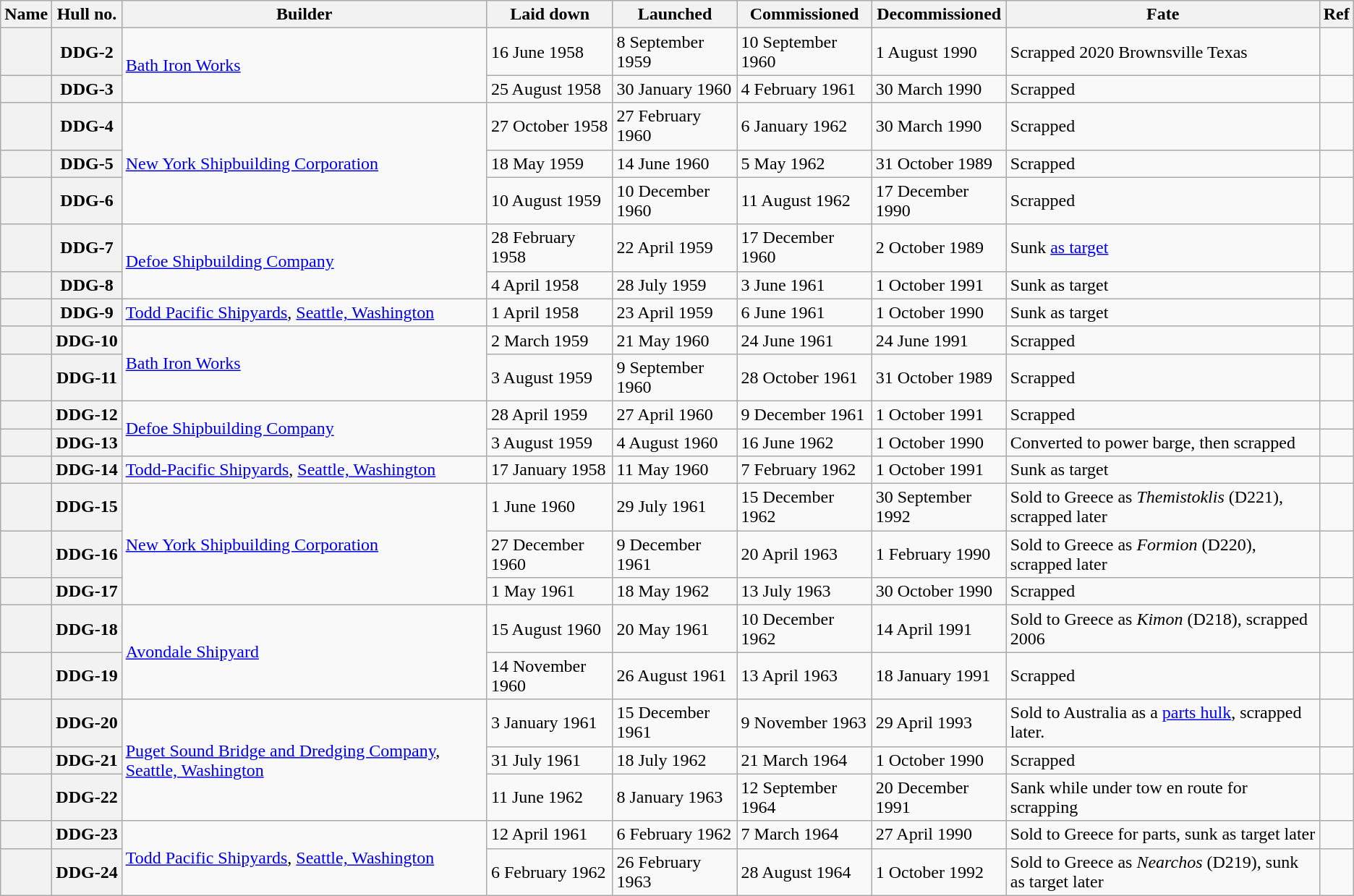<table class="wikitable sortable plainrowheaders">
<tr>
<th scope="col">Name</th>
<th scope="col">Hull no.</th>
<th scope="col" style="max-width: 9em;">Builder</th>
<th scope="col" style="max-width: 6em;">Laid down</th>
<th scope="col" style="max-width: 6em;">Launched</th>
<th scope="col" style="max-width: 6em;">Commissioned</th>
<th scope="col" style="max-width: 6em;">Decommissioned</th>
<th scope="col">Fate</th>
<th scope="col">Ref</th>
</tr>
<tr>
<th scope="row"></th>
<th scope="row">DDG-2</th>
<td rowspan=2><a href='#'>Bath Iron Works</a></td>
<td>16 June 1958</td>
<td>8 September 1959</td>
<td>10 September 1960</td>
<td>1 August 1990</td>
<td data-sort-value="2020">Scrapped 2020 Brownsville Texas</td>
<td></td>
</tr>
<tr>
<th scope="row"></th>
<th scope="row">DDG-3</th>
<td>25 August 1958</td>
<td>30 January 1960</td>
<td>4 February 1961</td>
<td>30 March 1990</td>
<td>Scrapped</td>
<td></td>
</tr>
<tr>
<th scope="row"></th>
<th scope="row">DDG-4</th>
<td rowspan=3><a href='#'>New York Shipbuilding Corporation</a></td>
<td>27 October 1958</td>
<td>27 February 1960</td>
<td>6 January 1962</td>
<td>30 March 1990</td>
<td>Scrapped</td>
<td></td>
</tr>
<tr>
<th scope="row"></th>
<th scope="row">DDG-5</th>
<td>18 May 1959</td>
<td>14 June 1960</td>
<td>5 May 1962</td>
<td>31 October 1989</td>
<td>Scrapped</td>
<td></td>
</tr>
<tr>
<th scope="row"></th>
<th scope="row">DDG-6</th>
<td>10 August 1959</td>
<td>10 December 1960</td>
<td>11 August 1962</td>
<td>17 December 1990</td>
<td>Scrapped</td>
<td></td>
</tr>
<tr>
<th scope="row"></th>
<th scope="row">DDG-7</th>
<td rowspan=2><a href='#'>Defoe Shipbuilding Company</a></td>
<td>28 February 1958</td>
<td>22 April 1959</td>
<td>17 December 1960</td>
<td>2 October 1989</td>
<td>Sunk <a href='#'>as target</a></td>
<td></td>
</tr>
<tr>
<th scope="row"></th>
<th scope="row">DDG-8</th>
<td>4 April 1958</td>
<td>28 July 1959</td>
<td>3 June 1961</td>
<td>1 October 1991</td>
<td>Sunk as target</td>
<td></td>
</tr>
<tr>
<th scope="row"></th>
<th scope="row">DDG-9</th>
<td><a href='#'>Todd Pacific Shipyards</a>, <a href='#'>Seattle, Washington</a></td>
<td>1 April 1958</td>
<td>23 April 1959</td>
<td>6 June 1961</td>
<td>1 October 1990</td>
<td>Sunk as target</td>
<td></td>
</tr>
<tr>
<th scope="row"></th>
<th scope="row">DDG-10</th>
<td rowspan=2><a href='#'>Bath Iron Works</a></td>
<td>2 March 1959</td>
<td>21 May 1960</td>
<td>24 June 1961</td>
<td>24 June 1991</td>
<td>Scrapped</td>
<td></td>
</tr>
<tr>
<th scope="row"></th>
<th scope="row">DDG-11</th>
<td>3 August 1959</td>
<td>9 September 1960</td>
<td>28 October 1961</td>
<td>31 October 1989</td>
<td>Scrapped</td>
<td></td>
</tr>
<tr>
<th scope="row"></th>
<th scope="row">DDG-12</th>
<td rowspan=2><a href='#'>Defoe Shipbuilding Company</a></td>
<td>28 April 1959</td>
<td>27 April 1960</td>
<td>9 December 1961</td>
<td>1 October 1991</td>
<td>Scrapped</td>
<td></td>
</tr>
<tr>
<th scope="row"></th>
<th scope="row">DDG-13</th>
<td>3 August 1959</td>
<td>4 August 1960</td>
<td>16 June 1962</td>
<td>1 October 1990</td>
<td>Converted to power barge, then scrapped</td>
<td></td>
</tr>
<tr>
<th scope="row"></th>
<th scope="row">DDG-14</th>
<td><a href='#'>Todd-Pacific Shipyards</a>, <a href='#'>Seattle, Washington</a></td>
<td>17 January 1958</td>
<td>11 May 1960</td>
<td>7 February 1962</td>
<td>1 October 1991</td>
<td>Sunk as target</td>
<td></td>
</tr>
<tr>
<th scope="row"></th>
<th scope="row">DDG-15</th>
<td rowspan=3><a href='#'>New York Shipbuilding Corporation</a></td>
<td>1 June 1960</td>
<td>29 July 1961</td>
<td>15 December 1962</td>
<td>30 September 1992</td>
<td>Sold to Greece as <em>Themistoklis</em> (D221), scrapped later</td>
<td></td>
</tr>
<tr>
<th scope="row"></th>
<th scope="row">DDG-16</th>
<td>27 December 1960</td>
<td>9 December 1961</td>
<td>20 April 1963</td>
<td>1 February 1990</td>
<td>Sold to Greece as <em>Formion</em> (D220), scrapped later</td>
<td></td>
</tr>
<tr>
<th scope="row"></th>
<th scope="row">DDG-17</th>
<td>1 May 1961</td>
<td>18 May 1962</td>
<td>13 July 1963</td>
<td>30 October 1990</td>
<td>Scrapped</td>
<td></td>
</tr>
<tr>
<th scope="row"></th>
<th scope="row">DDG-18</th>
<td rowspan=2><a href='#'>Avondale Shipyard</a></td>
<td>15 August 1960</td>
<td>20 May 1961</td>
<td>10 December 1962</td>
<td>14 April 1991</td>
<td data-sort-value="2006">Sold to Greece as <em>Kimon</em> (D218), scrapped 2006</td>
<td></td>
</tr>
<tr>
<th scope="row"></th>
<th scope="row">DDG-19</th>
<td>14 November 1960</td>
<td>26 August 1961</td>
<td>13 April 1963</td>
<td>18 January 1991</td>
<td>Scrapped</td>
<td></td>
</tr>
<tr>
<th scope="row"></th>
<th scope="row">DDG-20</th>
<td rowspan=3><a href='#'>Puget Sound Bridge and Dredging Company</a>, <a href='#'>Seattle, Washington</a></td>
<td>3 January 1961</td>
<td>15 December 1961</td>
<td>9 November 1963</td>
<td>29 April 1993</td>
<td>Sold to Australia as a <a href='#'>parts hulk</a>, scrapped later.</td>
<td></td>
</tr>
<tr>
<th scope="row"></th>
<th scope="row">DDG-21</th>
<td>31 July 1961</td>
<td>18 July 1962</td>
<td>21 March 1964</td>
<td>1 October 1990</td>
<td>Scrapped</td>
<td></td>
</tr>
<tr>
<th scope="row"></th>
<th scope="row">DDG-22</th>
<td>11 June 1962</td>
<td>8 January 1963</td>
<td>12 September 1964</td>
<td>20 December 1991</td>
<td>Sank while under tow en route for scrapping</td>
<td></td>
</tr>
<tr>
<th scope="row"></th>
<th scope="row">DDG-23</th>
<td rowspan=2><a href='#'>Todd Pacific Shipyards</a>, <a href='#'>Seattle, Washington</a></td>
<td>12 April 1961</td>
<td>6 February 1962</td>
<td>7 March 1964</td>
<td>27 April 1990</td>
<td>Sold to Greece for parts, sunk as target later</td>
<td></td>
</tr>
<tr>
<th scope="row"></th>
<th scope="row" style="white-space: nowrap;">DDG-24</th>
<td>6 February 1962</td>
<td>26 February 1963</td>
<td>28 August 1964</td>
<td>1 October 1992</td>
<td>Sold to Greece as <em>Nearchos</em> (D219), sunk as target later</td>
<td></td>
</tr>
</table>
